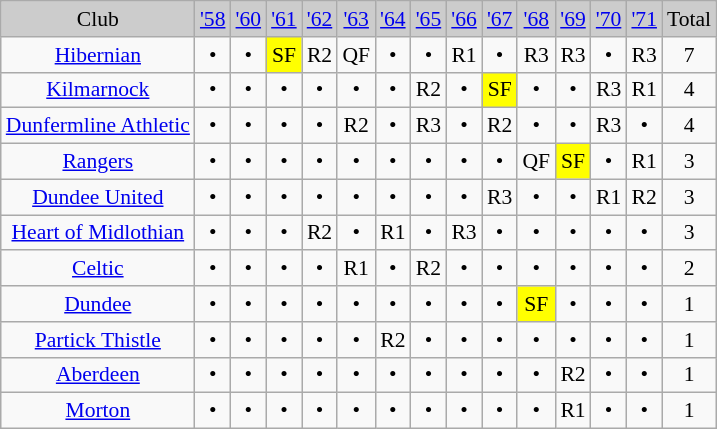<table class="wikitable" style="text-align:center; font-size:90%">
<tr style="background:#ccc">
<td>Club</td>
<td><a href='#'>'58</a></td>
<td><a href='#'>'60</a></td>
<td><a href='#'>'61</a></td>
<td><a href='#'>'62</a></td>
<td><a href='#'>'63</a></td>
<td><a href='#'>'64</a></td>
<td><a href='#'>'65</a></td>
<td><a href='#'>'66</a></td>
<td><a href='#'>'67</a></td>
<td><a href='#'>'68</a></td>
<td><a href='#'>'69</a></td>
<td><a href='#'>'70</a></td>
<td><a href='#'>'71</a></td>
<td>Total</td>
</tr>
<tr>
<td><a href='#'>Hibernian</a></td>
<td>•</td>
<td>•</td>
<td bgcolor=yellow>SF</td>
<td>R2</td>
<td>QF</td>
<td>•</td>
<td>•</td>
<td>R1</td>
<td>•</td>
<td>R3</td>
<td>R3</td>
<td>•</td>
<td>R3</td>
<td>7</td>
</tr>
<tr>
<td><a href='#'>Kilmarnock</a></td>
<td>•</td>
<td>•</td>
<td>•</td>
<td>•</td>
<td>•</td>
<td>•</td>
<td>R2</td>
<td>•</td>
<td bgcolor=yellow>SF</td>
<td>•</td>
<td>•</td>
<td>R3</td>
<td>R1</td>
<td>4</td>
</tr>
<tr>
<td><a href='#'>Dunfermline Athletic</a></td>
<td>•</td>
<td>•</td>
<td>•</td>
<td>•</td>
<td>R2</td>
<td>•</td>
<td>R3</td>
<td>•</td>
<td>R2</td>
<td>•</td>
<td>•</td>
<td>R3</td>
<td>•</td>
<td>4</td>
</tr>
<tr>
<td><a href='#'>Rangers</a></td>
<td>•</td>
<td>•</td>
<td>•</td>
<td>•</td>
<td>•</td>
<td>•</td>
<td>•</td>
<td>•</td>
<td>•</td>
<td>QF</td>
<td bgcolor=yellow>SF</td>
<td>•</td>
<td>R1</td>
<td>3</td>
</tr>
<tr>
<td><a href='#'>Dundee United</a></td>
<td>•</td>
<td>•</td>
<td>•</td>
<td>•</td>
<td>•</td>
<td>•</td>
<td>•</td>
<td>•</td>
<td>R3</td>
<td>•</td>
<td>•</td>
<td>R1</td>
<td>R2</td>
<td>3</td>
</tr>
<tr>
<td><a href='#'>Heart of Midlothian</a></td>
<td>•</td>
<td>•</td>
<td>•</td>
<td>R2</td>
<td>•</td>
<td>R1</td>
<td>•</td>
<td>R3</td>
<td>•</td>
<td>•</td>
<td>•</td>
<td>•</td>
<td>•</td>
<td>3</td>
</tr>
<tr>
<td><a href='#'>Celtic</a></td>
<td>•</td>
<td>•</td>
<td>•</td>
<td>•</td>
<td>R1</td>
<td>•</td>
<td>R2</td>
<td>•</td>
<td>•</td>
<td>•</td>
<td>•</td>
<td>•</td>
<td>•</td>
<td>2</td>
</tr>
<tr>
<td><a href='#'>Dundee</a></td>
<td>•</td>
<td>•</td>
<td>•</td>
<td>•</td>
<td>•</td>
<td>•</td>
<td>•</td>
<td>•</td>
<td>•</td>
<td bgcolor=yellow>SF</td>
<td>•</td>
<td>•</td>
<td>•</td>
<td>1</td>
</tr>
<tr>
<td><a href='#'>Partick Thistle</a></td>
<td>•</td>
<td>•</td>
<td>•</td>
<td>•</td>
<td>•</td>
<td>R2</td>
<td>•</td>
<td>•</td>
<td>•</td>
<td>•</td>
<td>•</td>
<td>•</td>
<td>•</td>
<td>1</td>
</tr>
<tr>
<td><a href='#'>Aberdeen</a></td>
<td>•</td>
<td>•</td>
<td>•</td>
<td>•</td>
<td>•</td>
<td>•</td>
<td>•</td>
<td>•</td>
<td>•</td>
<td>•</td>
<td>R2</td>
<td>•</td>
<td>•</td>
<td>1</td>
</tr>
<tr>
<td><a href='#'>Morton</a></td>
<td>•</td>
<td>•</td>
<td>•</td>
<td>•</td>
<td>•</td>
<td>•</td>
<td>•</td>
<td>•</td>
<td>•</td>
<td>•</td>
<td>R1</td>
<td>•</td>
<td>•</td>
<td>1</td>
</tr>
</table>
